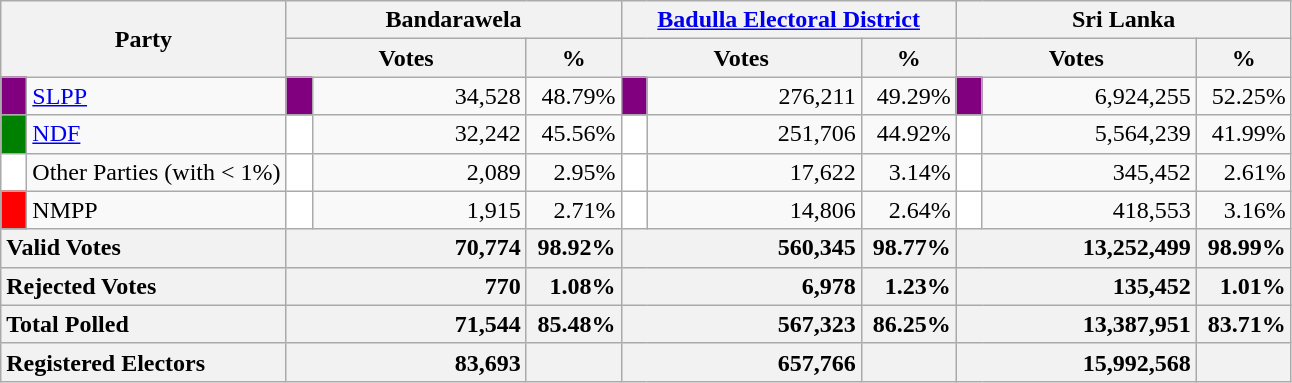<table class="wikitable">
<tr>
<th colspan="2" width="144px"rowspan="2">Party</th>
<th colspan="3" width="216px">Bandarawela</th>
<th colspan="3" width="216px"><a href='#'>Badulla Electoral District</a></th>
<th colspan="3" width="216px">Sri Lanka</th>
</tr>
<tr>
<th colspan="2" width="144px">Votes</th>
<th>%</th>
<th colspan="2" width="144px">Votes</th>
<th>%</th>
<th colspan="2" width="144px">Votes</th>
<th>%</th>
</tr>
<tr>
<td style="background-color:purple;" width="10px"></td>
<td style="text-align:left;"><a href='#'>SLPP</a></td>
<td style="background-color:purple;" width="10px"></td>
<td style="text-align:right;">34,528</td>
<td style="text-align:right;">48.79%</td>
<td style="background-color:purple;" width="10px"></td>
<td style="text-align:right;">276,211</td>
<td style="text-align:right;">49.29%</td>
<td style="background-color:purple;" width="10px"></td>
<td style="text-align:right;">6,924,255</td>
<td style="text-align:right;">52.25%</td>
</tr>
<tr>
<td style="background-color:green;" width="10px"></td>
<td style="text-align:left;"><a href='#'>NDF</a></td>
<td style="background-color:white;" width="10px"></td>
<td style="text-align:right;">32,242</td>
<td style="text-align:right;">45.56%</td>
<td style="background-color:white;" width="10px"></td>
<td style="text-align:right;">251,706</td>
<td style="text-align:right;">44.92%</td>
<td style="background-color:white;" width="10px"></td>
<td style="text-align:right;">5,564,239</td>
<td style="text-align:right;">41.99%</td>
</tr>
<tr>
<td style="background-color:white;" width="10px"></td>
<td style="text-align:left;">Other Parties (with < 1%)</td>
<td style="background-color:white;" width="10px"></td>
<td style="text-align:right;">2,089</td>
<td style="text-align:right;">2.95%</td>
<td style="background-color:white;" width="10px"></td>
<td style="text-align:right;">17,622</td>
<td style="text-align:right;">3.14%</td>
<td style="background-color:white;" width="10px"></td>
<td style="text-align:right;">345,452</td>
<td style="text-align:right;">2.61%</td>
</tr>
<tr>
<td style="background-color:red;" width="10px"></td>
<td style="text-align:left;">NMPP</td>
<td style="background-color:white;" width="10px"></td>
<td style="text-align:right;">1,915</td>
<td style="text-align:right;">2.71%</td>
<td style="background-color:white;" width="10px"></td>
<td style="text-align:right;">14,806</td>
<td style="text-align:right;">2.64%</td>
<td style="background-color:white;" width="10px"></td>
<td style="text-align:right;">418,553</td>
<td style="text-align:right;">3.16%</td>
</tr>
<tr>
<th colspan="2" width="144px"style="text-align:left;">Valid Votes</th>
<th style="text-align:right;"colspan="2" width="144px">70,774</th>
<th style="text-align:right;">98.92%</th>
<th style="text-align:right;"colspan="2" width="144px">560,345</th>
<th style="text-align:right;">98.77%</th>
<th style="text-align:right;"colspan="2" width="144px">13,252,499</th>
<th style="text-align:right;">98.99%</th>
</tr>
<tr>
<th colspan="2" width="144px"style="text-align:left;">Rejected Votes</th>
<th style="text-align:right;"colspan="2" width="144px">770</th>
<th style="text-align:right;">1.08%</th>
<th style="text-align:right;"colspan="2" width="144px">6,978</th>
<th style="text-align:right;">1.23%</th>
<th style="text-align:right;"colspan="2" width="144px">135,452</th>
<th style="text-align:right;">1.01%</th>
</tr>
<tr>
<th colspan="2" width="144px"style="text-align:left;">Total Polled</th>
<th style="text-align:right;"colspan="2" width="144px">71,544</th>
<th style="text-align:right;">85.48%</th>
<th style="text-align:right;"colspan="2" width="144px">567,323</th>
<th style="text-align:right;">86.25%</th>
<th style="text-align:right;"colspan="2" width="144px">13,387,951</th>
<th style="text-align:right;">83.71%</th>
</tr>
<tr>
<th colspan="2" width="144px"style="text-align:left;">Registered Electors</th>
<th style="text-align:right;"colspan="2" width="144px">83,693</th>
<th></th>
<th style="text-align:right;"colspan="2" width="144px">657,766</th>
<th></th>
<th style="text-align:right;"colspan="2" width="144px">15,992,568</th>
<th></th>
</tr>
</table>
